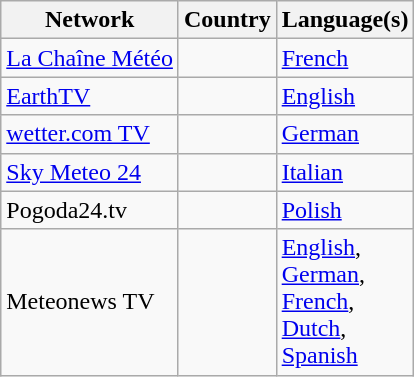<table class="wikitable sortable">
<tr>
<th>Network</th>
<th>Country</th>
<th>Language(s)</th>
</tr>
<tr>
<td><a href='#'>La Chaîne Météo</a></td>
<td></td>
<td><a href='#'>French</a></td>
</tr>
<tr>
<td><a href='#'>EarthTV</a></td>
<td></td>
<td><a href='#'>English</a></td>
</tr>
<tr>
<td><a href='#'>wetter.com TV</a></td>
<td></td>
<td><a href='#'>German</a></td>
</tr>
<tr>
<td><a href='#'>Sky Meteo 24</a></td>
<td></td>
<td><a href='#'>Italian</a></td>
</tr>
<tr>
<td>Pogoda24.tv</td>
<td></td>
<td><a href='#'>Polish</a></td>
</tr>
<tr>
<td>Meteonews TV</td>
<td></td>
<td><a href='#'>English</a>, <br> <a href='#'>German</a>, <br> <a href='#'>French</a>, <br> <a href='#'>Dutch</a>, <br> <a href='#'>Spanish</a></td>
</tr>
</table>
